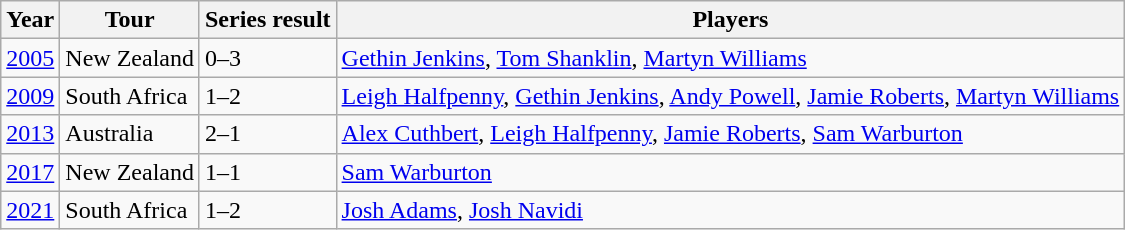<table class="wikitable">
<tr>
<th>Year</th>
<th>Tour</th>
<th>Series result</th>
<th>Players</th>
</tr>
<tr>
<td><a href='#'>2005</a></td>
<td> New Zealand</td>
<td>0–3</td>
<td><a href='#'>Gethin Jenkins</a>, <a href='#'>Tom Shanklin</a>, <a href='#'>Martyn Williams</a></td>
</tr>
<tr>
<td><a href='#'>2009</a></td>
<td> South Africa</td>
<td>1–2</td>
<td><a href='#'>Leigh Halfpenny</a>, <a href='#'>Gethin Jenkins</a>, <a href='#'>Andy Powell</a>, <a href='#'>Jamie Roberts</a>, <a href='#'>Martyn Williams</a></td>
</tr>
<tr>
<td><a href='#'>2013</a></td>
<td> Australia</td>
<td>2–1</td>
<td><a href='#'>Alex Cuthbert</a>, <a href='#'>Leigh Halfpenny</a>, <a href='#'>Jamie Roberts</a>, <a href='#'>Sam Warburton</a></td>
</tr>
<tr>
<td><a href='#'>2017</a></td>
<td> New Zealand</td>
<td>1–1</td>
<td><a href='#'>Sam Warburton</a></td>
</tr>
<tr>
<td><a href='#'>2021</a></td>
<td> South Africa</td>
<td>1–2</td>
<td><a href='#'>Josh Adams</a>, <a href='#'>Josh Navidi</a></td>
</tr>
</table>
